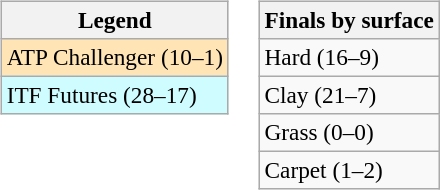<table>
<tr valign=top>
<td><br><table class=wikitable style=font-size:97%>
<tr>
<th>Legend</th>
</tr>
<tr bgcolor=moccasin>
<td>ATP Challenger (10–1)</td>
</tr>
<tr bgcolor=cffcff>
<td>ITF Futures (28–17)</td>
</tr>
</table>
</td>
<td><br><table class=wikitable style=font-size:97%>
<tr>
<th>Finals by surface</th>
</tr>
<tr>
<td>Hard (16–9)</td>
</tr>
<tr>
<td>Clay (21–7)</td>
</tr>
<tr>
<td>Grass (0–0)</td>
</tr>
<tr>
<td>Carpet (1–2)</td>
</tr>
</table>
</td>
</tr>
</table>
